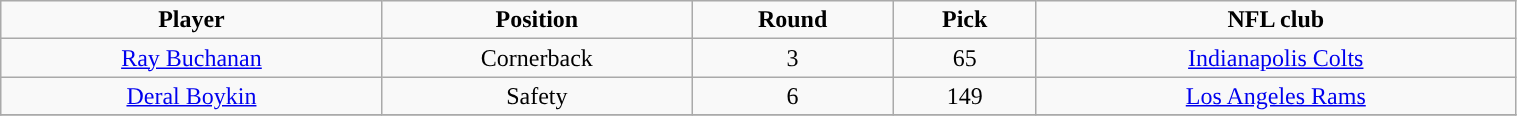<table class="wikitable" width="80%">
<tr align="center">
<td><strong>Player</strong></td>
<td><strong>Position</strong></td>
<td><strong>Round</strong></td>
<td><strong>Pick</strong></td>
<td><strong>NFL club</strong></td>
</tr>
<tr align="center" bgcolor="">
<td><a href='#'>Ray Buchanan</a></td>
<td>Cornerback</td>
<td>3</td>
<td>65</td>
<td><a href='#'>Indianapolis Colts</a></td>
</tr>
<tr align="center" bgcolor="">
<td><a href='#'>Deral Boykin</a></td>
<td>Safety</td>
<td>6</td>
<td>149</td>
<td><a href='#'>Los Angeles Rams</a></td>
</tr>
<tr align="center" bgcolor="">
</tr>
</table>
